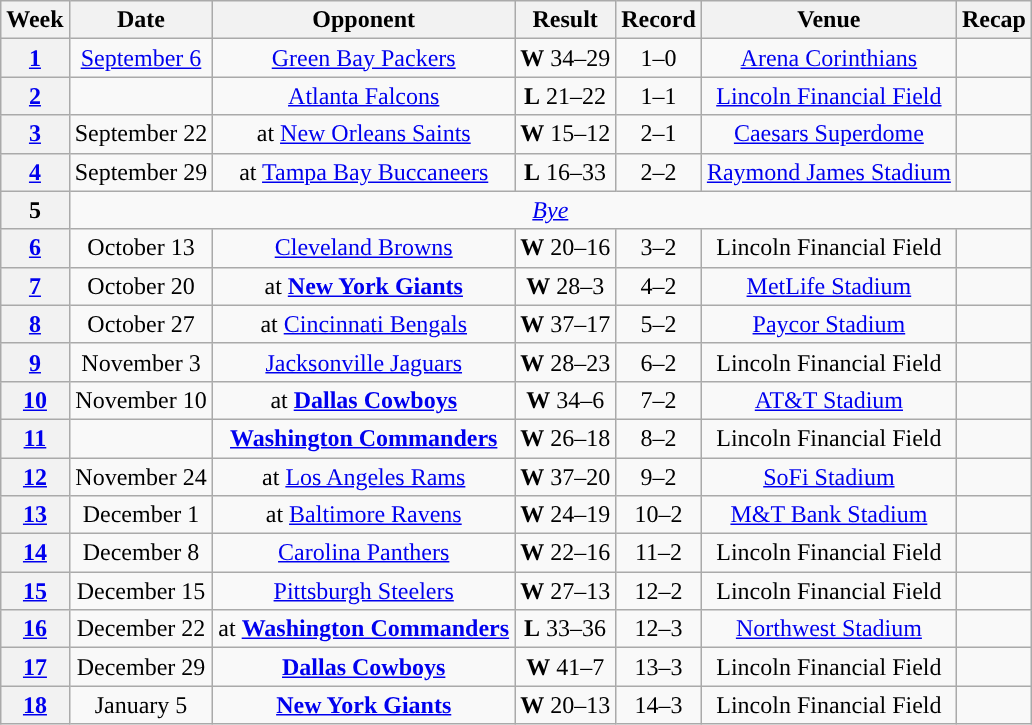<table class="wikitable" style="text-align:center">
<tr>
<th>Week</th>
<th>Date</th>
<th>Opponent</th>
<th>Result</th>
<th>Record</th>
<th>Venue</th>
<th>Recap</th>
</tr>
<tr>
<th><a href='#'>1</a></th>
<td><a href='#'>September 6</a></td>
<td><a href='#'>Green Bay Packers</a></td>
<td><strong>W</strong> 34–29</td>
<td>1–0</td>
<td> <a href='#'>Arena Corinthians</a> </td>
<td></td>
</tr>
<tr>
<th><a href='#'>2</a></th>
<td></td>
<td><a href='#'>Atlanta Falcons</a></td>
<td><strong>L</strong> 21–22</td>
<td>1–1</td>
<td><a href='#'>Lincoln Financial Field</a></td>
<td></td>
</tr>
<tr>
<th><a href='#'>3</a></th>
<td>September 22</td>
<td>at <a href='#'>New Orleans Saints</a></td>
<td><strong>W</strong> 15–12</td>
<td>2–1</td>
<td><a href='#'>Caesars Superdome</a></td>
<td></td>
</tr>
<tr>
<th><a href='#'>4</a></th>
<td>September 29</td>
<td>at <a href='#'>Tampa Bay Buccaneers</a></td>
<td><strong>L</strong> 16–33</td>
<td>2–2</td>
<td><a href='#'>Raymond James Stadium</a></td>
<td></td>
</tr>
<tr>
<th>5</th>
<td colspan="6"><em><a href='#'>Bye</a></em></td>
</tr>
<tr>
<th><a href='#'>6</a></th>
<td>October 13</td>
<td><a href='#'>Cleveland Browns</a></td>
<td><strong>W</strong> 20–16</td>
<td>3–2</td>
<td>Lincoln Financial Field</td>
<td></td>
</tr>
<tr>
<th><a href='#'>7</a></th>
<td>October 20</td>
<td>at <strong><a href='#'>New York Giants</a></strong></td>
<td><strong>W</strong> 28–3</td>
<td>4–2</td>
<td><a href='#'>MetLife Stadium</a></td>
<td></td>
</tr>
<tr>
<th><a href='#'>8</a></th>
<td>October 27</td>
<td>at <a href='#'>Cincinnati Bengals</a></td>
<td><strong>W</strong> 37–17</td>
<td>5–2</td>
<td><a href='#'>Paycor Stadium</a></td>
<td></td>
</tr>
<tr>
<th><a href='#'>9</a></th>
<td>November 3</td>
<td><a href='#'>Jacksonville Jaguars</a></td>
<td><strong>W</strong> 28–23</td>
<td>6–2</td>
<td>Lincoln Financial Field</td>
<td></td>
</tr>
<tr>
<th><a href='#'>10</a></th>
<td>November 10</td>
<td>at <strong><a href='#'>Dallas Cowboys</a></strong></td>
<td><strong>W</strong> 34–6</td>
<td>7–2</td>
<td><a href='#'>AT&T Stadium</a></td>
<td></td>
</tr>
<tr>
<th><a href='#'>11</a></th>
<td></td>
<td><strong><a href='#'>Washington Commanders</a></strong></td>
<td><strong>W</strong> 26–18</td>
<td>8–2</td>
<td>Lincoln Financial Field</td>
<td></td>
</tr>
<tr>
<th><a href='#'>12</a></th>
<td>November 24</td>
<td>at <a href='#'>Los Angeles Rams</a></td>
<td><strong>W</strong> 37–20</td>
<td>9–2</td>
<td><a href='#'>SoFi Stadium</a></td>
<td></td>
</tr>
<tr>
<th><a href='#'>13</a></th>
<td>December 1</td>
<td>at <a href='#'>Baltimore Ravens</a></td>
<td><strong>W</strong> 24–19</td>
<td>10–2</td>
<td><a href='#'>M&T Bank Stadium</a></td>
<td></td>
</tr>
<tr>
<th><a href='#'>14</a></th>
<td>December 8</td>
<td><a href='#'>Carolina Panthers</a></td>
<td><strong>W</strong> 22–16</td>
<td>11–2</td>
<td>Lincoln Financial Field</td>
<td></td>
</tr>
<tr>
<th><a href='#'>15</a></th>
<td>December 15</td>
<td><a href='#'>Pittsburgh Steelers</a></td>
<td><strong>W</strong> 27–13</td>
<td>12–2</td>
<td>Lincoln Financial Field</td>
<td></td>
</tr>
<tr>
<th><a href='#'>16</a></th>
<td>December 22</td>
<td>at <strong><a href='#'>Washington Commanders</a></strong></td>
<td><strong>L</strong> 33–36</td>
<td>12–3</td>
<td><a href='#'>Northwest Stadium</a></td>
<td></td>
</tr>
<tr>
<th><a href='#'>17</a></th>
<td>December 29</td>
<td><strong><a href='#'>Dallas Cowboys</a></strong></td>
<td><strong>W</strong> 41–7</td>
<td>13–3</td>
<td>Lincoln Financial Field</td>
<td></td>
</tr>
<tr>
<th><a href='#'>18</a></th>
<td>January 5</td>
<td><strong><a href='#'>New York Giants</a></strong></td>
<td><strong>W</strong> 20–13</td>
<td>14–3</td>
<td>Lincoln Financial Field</td>
<td></td>
</tr>
</table>
